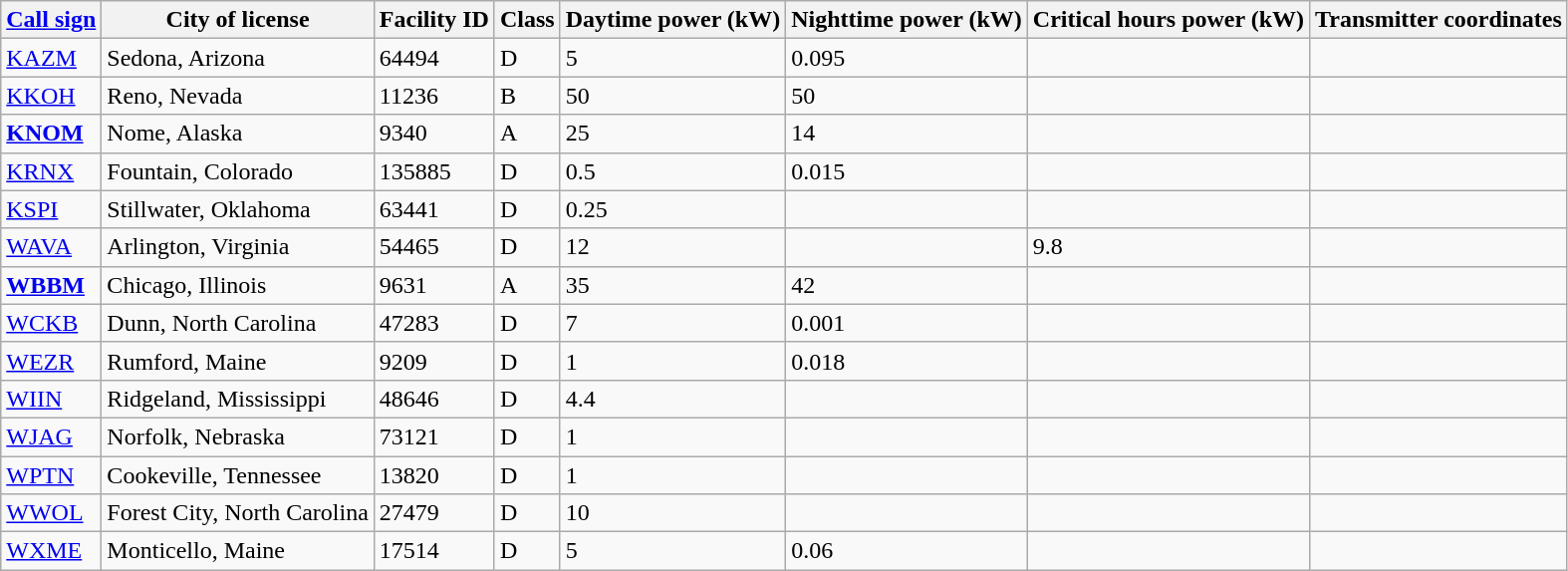<table class="wikitable sortable">
<tr>
<th><a href='#'>Call sign</a></th>
<th>City of license</th>
<th>Facility ID</th>
<th>Class</th>
<th>Daytime power (kW)</th>
<th>Nighttime power (kW)</th>
<th>Critical hours power (kW)</th>
<th>Transmitter coordinates</th>
</tr>
<tr>
<td><a href='#'>KAZM</a></td>
<td>Sedona, Arizona</td>
<td>64494</td>
<td>D</td>
<td>5</td>
<td>0.095</td>
<td></td>
<td></td>
</tr>
<tr>
<td><a href='#'>KKOH</a></td>
<td>Reno, Nevada</td>
<td>11236</td>
<td>B</td>
<td>50</td>
<td>50</td>
<td></td>
<td></td>
</tr>
<tr>
<td><strong><a href='#'>KNOM</a></strong></td>
<td>Nome, Alaska</td>
<td>9340</td>
<td>A</td>
<td>25</td>
<td>14</td>
<td></td>
<td></td>
</tr>
<tr>
<td><a href='#'>KRNX</a></td>
<td>Fountain, Colorado</td>
<td>135885</td>
<td>D</td>
<td>0.5</td>
<td>0.015</td>
<td></td>
<td></td>
</tr>
<tr>
<td><a href='#'>KSPI</a></td>
<td>Stillwater, Oklahoma</td>
<td>63441</td>
<td>D</td>
<td>0.25</td>
<td></td>
<td></td>
<td></td>
</tr>
<tr>
<td><a href='#'>WAVA</a></td>
<td>Arlington, Virginia</td>
<td>54465</td>
<td>D</td>
<td>12</td>
<td></td>
<td>9.8</td>
<td></td>
</tr>
<tr>
<td><strong><a href='#'>WBBM</a></strong></td>
<td>Chicago, Illinois</td>
<td>9631</td>
<td>A</td>
<td>35</td>
<td>42</td>
<td></td>
<td></td>
</tr>
<tr>
<td><a href='#'>WCKB</a></td>
<td>Dunn, North Carolina</td>
<td>47283</td>
<td>D</td>
<td>7</td>
<td>0.001</td>
<td></td>
<td></td>
</tr>
<tr>
<td><a href='#'>WEZR</a></td>
<td>Rumford, Maine</td>
<td>9209</td>
<td>D</td>
<td>1</td>
<td>0.018</td>
<td></td>
<td></td>
</tr>
<tr>
<td><a href='#'>WIIN</a></td>
<td>Ridgeland, Mississippi</td>
<td>48646</td>
<td>D</td>
<td>4.4</td>
<td></td>
<td></td>
<td></td>
</tr>
<tr>
<td><a href='#'>WJAG</a></td>
<td>Norfolk, Nebraska</td>
<td>73121</td>
<td>D</td>
<td>1</td>
<td></td>
<td></td>
<td></td>
</tr>
<tr>
<td><a href='#'>WPTN</a></td>
<td>Cookeville, Tennessee</td>
<td>13820</td>
<td>D</td>
<td>1</td>
<td></td>
<td></td>
<td></td>
</tr>
<tr>
<td><a href='#'>WWOL</a></td>
<td>Forest City, North Carolina</td>
<td>27479</td>
<td>D</td>
<td>10</td>
<td></td>
<td></td>
<td></td>
</tr>
<tr>
<td><a href='#'>WXME</a></td>
<td>Monticello, Maine</td>
<td>17514</td>
<td>D</td>
<td>5</td>
<td>0.06</td>
<td></td>
<td></td>
</tr>
</table>
